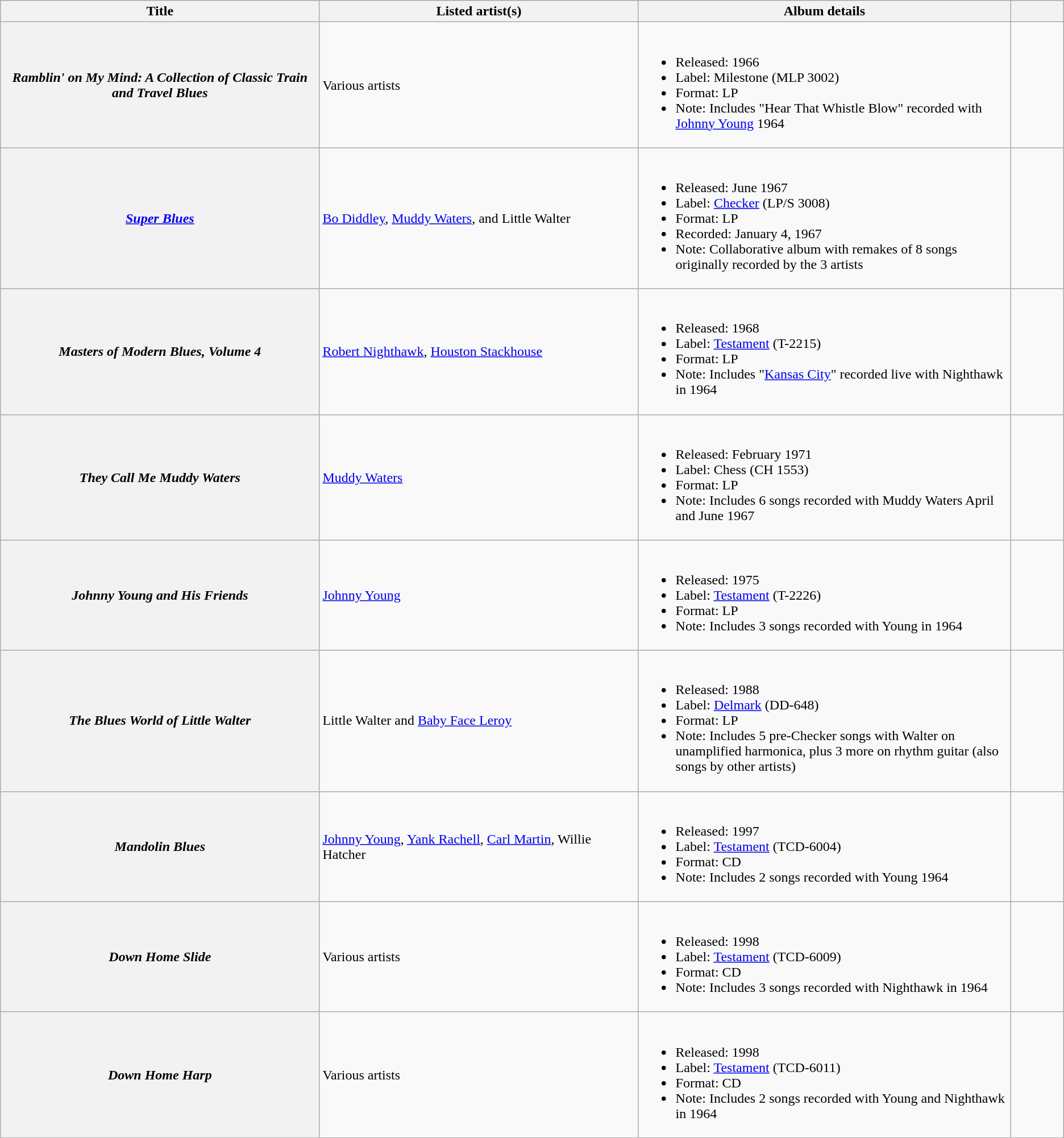<table class="wikitable plainrowheaders">
<tr>
<th scope="col" width=30%>Title</th>
<th scope="col" width=30%>Listed artist(s)</th>
<th scope="col" width=%>Album details</th>
<th scope="col" width=5% class="unsortable"></th>
</tr>
<tr>
<th scope="row"><em>Ramblin' on My Mind: A Collection of Classic Train and Travel Blues</em></th>
<td>Various artists</td>
<td><br><ul><li>Released: 1966</li><li>Label: Milestone (MLP 3002)</li><li>Format: LP</li><li>Note: Includes "Hear That Whistle Blow" recorded with <a href='#'>Johnny Young</a> 1964</li></ul></td>
<td align="center"></td>
</tr>
<tr>
<th scope="row"><em><a href='#'>Super Blues</a></em></th>
<td><a href='#'>Bo Diddley</a>, <a href='#'>Muddy Waters</a>, and Little Walter</td>
<td><br><ul><li>Released: June 1967</li><li>Label: <a href='#'>Checker</a> (LP/S 3008)</li><li>Format: LP</li><li>Recorded: January 4, 1967</li><li>Note: Collaborative album with remakes of 8 songs originally recorded by the 3 artists</li></ul></td>
<td align="center"></td>
</tr>
<tr>
<th scope="row"><em>Masters of Modern Blues, Volume 4</em></th>
<td><a href='#'>Robert Nighthawk</a>, <a href='#'>Houston Stackhouse</a></td>
<td><br><ul><li>Released: 1968</li><li>Label: <a href='#'>Testament</a> (T-2215)</li><li>Format: LP</li><li>Note: Includes "<a href='#'>Kansas City</a>" recorded live with Nighthawk in 1964</li></ul></td>
<td align="center"></td>
</tr>
<tr>
<th scope="row"><em>They Call Me Muddy Waters</em></th>
<td><a href='#'>Muddy Waters</a></td>
<td><br><ul><li>Released: February 1971</li><li>Label: Chess (CH 1553)</li><li>Format: LP</li><li>Note: Includes 6 songs recorded with Muddy Waters April and June 1967</li></ul></td>
<td align="center"></td>
</tr>
<tr>
<th scope="row"><em>Johnny Young and His Friends</em></th>
<td><a href='#'>Johnny Young</a></td>
<td><br><ul><li>Released: 1975</li><li>Label: <a href='#'>Testament</a> (T-2226)</li><li>Format: LP</li><li>Note: Includes 3 songs recorded with Young in 1964</li></ul></td>
<td align="center"></td>
</tr>
<tr>
<th scope="row"><em>The Blues World of Little Walter</em></th>
<td>Little Walter and <a href='#'>Baby Face Leroy</a></td>
<td><br><ul><li>Released: 1988</li><li>Label: <a href='#'>Delmark</a> (DD-648)</li><li>Format: LP</li><li>Note: Includes 5 pre-Checker songs with Walter on unamplified harmonica, plus 3 more on rhythm guitar (also songs by other artists)</li></ul></td>
<td align="center"></td>
</tr>
<tr>
<th scope="row"><em>Mandolin Blues</em></th>
<td><a href='#'>Johnny Young</a>, <a href='#'>Yank Rachell</a>, <a href='#'>Carl Martin</a>, Willie Hatcher</td>
<td><br><ul><li>Released: 1997</li><li>Label: <a href='#'>Testament</a> (TCD-6004)</li><li>Format: CD</li><li>Note: Includes 2 songs recorded with Young 1964</li></ul></td>
<td align="center"></td>
</tr>
<tr>
<th scope="row"><em>Down Home Slide</em></th>
<td>Various artists</td>
<td><br><ul><li>Released: 1998</li><li>Label: <a href='#'>Testament</a> (TCD-6009)</li><li>Format: CD</li><li>Note: Includes 3 songs recorded with Nighthawk in 1964</li></ul></td>
<td align="center"></td>
</tr>
<tr>
<th scope="row"><em>Down Home Harp</em></th>
<td>Various artists</td>
<td><br><ul><li>Released: 1998</li><li>Label: <a href='#'>Testament</a> (TCD-6011)</li><li>Format: CD</li><li>Note: Includes 2 songs recorded with Young and Nighthawk in 1964</li></ul></td>
<td align="center"></td>
</tr>
<tr>
</tr>
</table>
